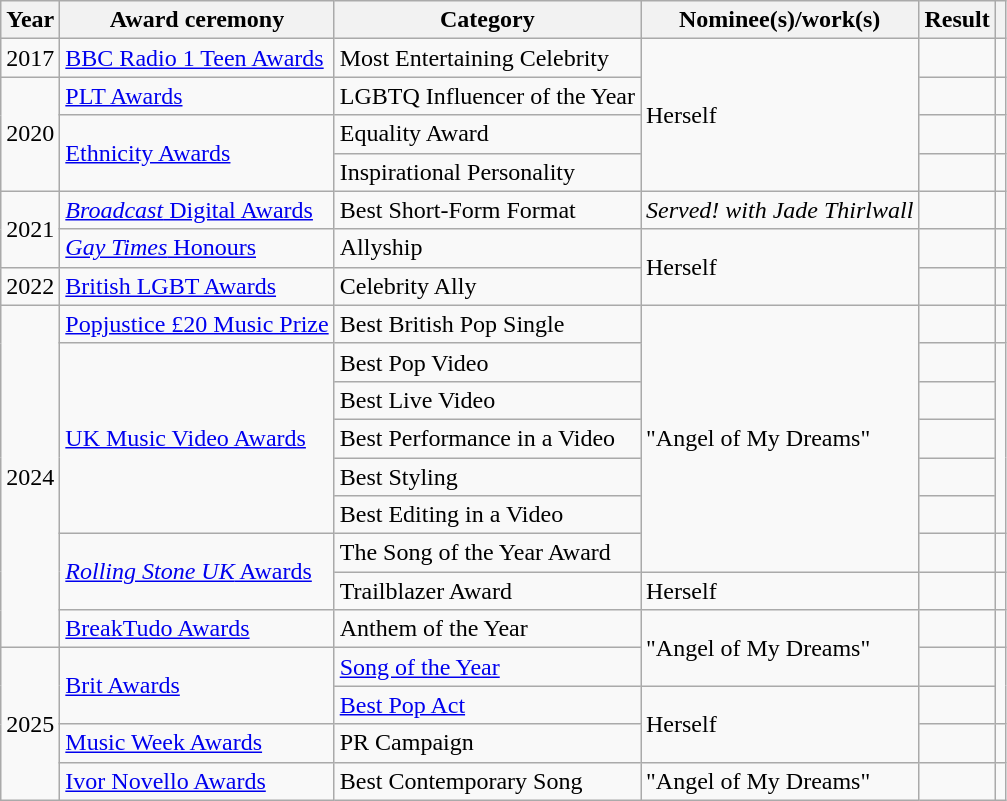<table class="wikitable sortable plainrowheaders">
<tr>
<th scope="col">Year</th>
<th scope="col">Award ceremony</th>
<th scope="col">Category</th>
<th scope="col">Nominee(s)/work(s)</th>
<th scope="col">Result</th>
<th scope="col" class="unsortable"></th>
</tr>
<tr>
<td>2017</td>
<td><a href='#'>BBC Radio 1 Teen Awards</a></td>
<td>Most Entertaining Celebrity</td>
<td rowspan="4">Herself</td>
<td></td>
<td style="text-align:center;"></td>
</tr>
<tr>
<td rowspan="3">2020</td>
<td><a href='#'>PLT Awards</a></td>
<td>LGBTQ Influencer of the Year</td>
<td></td>
<td style="text-align:center;"></td>
</tr>
<tr>
<td rowspan="2"><a href='#'>Ethnicity Awards</a></td>
<td>Equality Award</td>
<td></td>
<td style="text-align:center;"></td>
</tr>
<tr>
<td>Inspirational Personality</td>
<td></td>
<td style="text-align:center;"></td>
</tr>
<tr>
<td rowspan="2">2021</td>
<td><a href='#'><em>Broadcast</em> Digital Awards</a></td>
<td>Best Short-Form Format</td>
<td><em>Served! with Jade Thirlwall</em></td>
<td></td>
<td style="text-align:center;"></td>
</tr>
<tr>
<td><a href='#'><em>Gay Times</em> Honours</a></td>
<td>Allyship</td>
<td rowspan="2">Herself</td>
<td></td>
<td style="text-align:center;"></td>
</tr>
<tr>
<td>2022</td>
<td><a href='#'>British LGBT Awards</a></td>
<td>Celebrity Ally</td>
<td></td>
<td style="text-align:center;"></td>
</tr>
<tr>
<td rowspan="9">2024</td>
<td><a href='#'>Popjustice £20 Music Prize</a></td>
<td>Best British Pop Single</td>
<td rowspan="7">"Angel of My Dreams"</td>
<td></td>
<td align=center></td>
</tr>
<tr>
<td rowspan="5"><a href='#'>UK Music Video Awards</a></td>
<td>Best Pop Video</td>
<td></td>
<td align="center" rowspan="5"></td>
</tr>
<tr>
<td>Best Live Video</td>
<td></td>
</tr>
<tr>
<td>Best Performance in a Video</td>
<td></td>
</tr>
<tr>
<td>Best Styling</td>
<td></td>
</tr>
<tr>
<td>Best Editing in a Video</td>
<td></td>
</tr>
<tr>
<td rowspan=2><a href='#'><em>Rolling Stone UK</em> Awards</a></td>
<td>The Song of the Year Award</td>
<td></td>
<td align="center"></td>
</tr>
<tr>
<td>Trailblazer Award</td>
<td>Herself</td>
<td></td>
<td align="center"></td>
</tr>
<tr>
<td><a href='#'>BreakTudo Awards</a></td>
<td>Anthem of the Year</td>
<td rowspan="2">"Angel of My Dreams"</td>
<td></td>
<td align="center"></td>
</tr>
<tr>
<td rowspan="4">2025</td>
<td rowspan="2"><a href='#'>Brit Awards</a></td>
<td><a href='#'>Song of the Year</a></td>
<td></td>
<td align="center" rowspan="2"></td>
</tr>
<tr>
<td><a href='#'>Best Pop Act</a></td>
<td rowspan=2>Herself</td>
<td></td>
</tr>
<tr>
<td><a href='#'>Music Week Awards</a></td>
<td>PR Campaign</td>
<td></td>
<td align="center"></td>
</tr>
<tr>
<td><a href='#'>Ivor Novello Awards</a></td>
<td>Best Contemporary Song</td>
<td>"Angel of My Dreams"</td>
<td></td>
<td align=center></td>
</tr>
</table>
